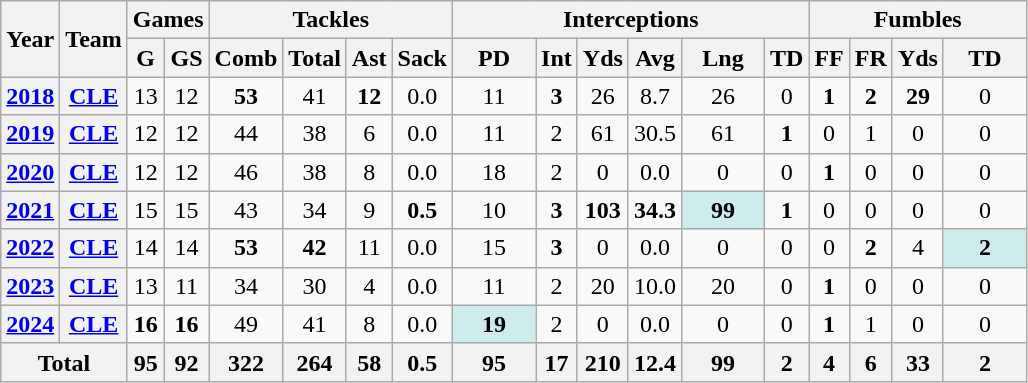<table class="wikitable" style="text-align: center;">
<tr>
<th rowspan="2">Year</th>
<th rowspan="2">Team</th>
<th colspan="2">Games</th>
<th colspan="4">Tackles</th>
<th colspan="6">Interceptions</th>
<th colspan="4">Fumbles</th>
</tr>
<tr>
<th>G</th>
<th>GS</th>
<th>Comb</th>
<th>Total</th>
<th>Ast</th>
<th>Sack</th>
<th>PD</th>
<th>Int</th>
<th>Yds</th>
<th>Avg</th>
<th>Lng</th>
<th>TD</th>
<th>FF</th>
<th>FR</th>
<th>Yds</th>
<th>TD</th>
</tr>
<tr>
<th><a href='#'>2018</a></th>
<th><a href='#'>CLE</a></th>
<td>13</td>
<td>12</td>
<td><strong>53</strong></td>
<td>41</td>
<td><strong>12</strong></td>
<td>0.0</td>
<td>11</td>
<td><strong>3</strong></td>
<td>26</td>
<td>8.7</td>
<td>26</td>
<td>0</td>
<td><strong>1</strong></td>
<td><strong>2</strong></td>
<td><strong>29</strong></td>
<td>0</td>
</tr>
<tr>
<th><a href='#'>2019</a></th>
<th><a href='#'>CLE</a></th>
<td>12</td>
<td>12</td>
<td>44</td>
<td>38</td>
<td>6</td>
<td>0.0</td>
<td>11</td>
<td>2</td>
<td>61</td>
<td>30.5</td>
<td>61</td>
<td><strong>1</strong></td>
<td>0</td>
<td>1</td>
<td>0</td>
<td>0</td>
</tr>
<tr>
<th><a href='#'>2020</a></th>
<th><a href='#'>CLE</a></th>
<td>12</td>
<td>12</td>
<td>46</td>
<td>38</td>
<td>8</td>
<td>0.0</td>
<td>18</td>
<td>2</td>
<td>0</td>
<td>0.0</td>
<td>0</td>
<td>0</td>
<td><strong>1</strong></td>
<td>0</td>
<td>0</td>
<td>0</td>
</tr>
<tr>
<th><a href='#'>2021</a></th>
<th><a href='#'>CLE</a></th>
<td>15</td>
<td>15</td>
<td>43</td>
<td>34</td>
<td>9</td>
<td><strong>0.5</strong></td>
<td>10</td>
<td><strong>3</strong></td>
<td><strong>103</strong></td>
<td><strong>34.3</strong></td>
<td style="background:#cfecec; width:3em;"><strong>99</strong></td>
<td><strong>1</strong></td>
<td>0</td>
<td>0</td>
<td>0</td>
<td>0</td>
</tr>
<tr>
<th><a href='#'>2022</a></th>
<th><a href='#'>CLE</a></th>
<td>14</td>
<td>14</td>
<td><strong>53</strong></td>
<td><strong>42</strong></td>
<td>11</td>
<td>0.0</td>
<td>15</td>
<td><strong>3</strong></td>
<td>0</td>
<td>0.0</td>
<td>0</td>
<td>0</td>
<td>0</td>
<td><strong>2</strong></td>
<td>4</td>
<td style="background:#cfecec; width:3em;"><strong>2</strong></td>
</tr>
<tr>
<th><a href='#'>2023</a></th>
<th><a href='#'>CLE</a></th>
<td>13</td>
<td>11</td>
<td>34</td>
<td>30</td>
<td>4</td>
<td>0.0</td>
<td>11</td>
<td>2</td>
<td>20</td>
<td>10.0</td>
<td>20</td>
<td>0</td>
<td><strong>1</strong></td>
<td>0</td>
<td>0</td>
<td>0</td>
</tr>
<tr>
<th><a href='#'>2024</a></th>
<th><a href='#'>CLE</a></th>
<td><strong>16</strong></td>
<td><strong>16</strong></td>
<td>49</td>
<td>41</td>
<td>8</td>
<td>0.0</td>
<td style="background:#cfecec; width:3em;"><strong>19</strong></td>
<td>2</td>
<td>0</td>
<td>0.0</td>
<td>0</td>
<td>0</td>
<td><strong>1</strong></td>
<td>1</td>
<td>0</td>
<td>0</td>
</tr>
<tr>
<th colspan="2">Total</th>
<th>95</th>
<th>92</th>
<th>322</th>
<th>264</th>
<th>58</th>
<th>0.5</th>
<th>95</th>
<th>17</th>
<th>210</th>
<th>12.4</th>
<th>99</th>
<th>2</th>
<th>4</th>
<th>6</th>
<th>33</th>
<th>2</th>
</tr>
</table>
